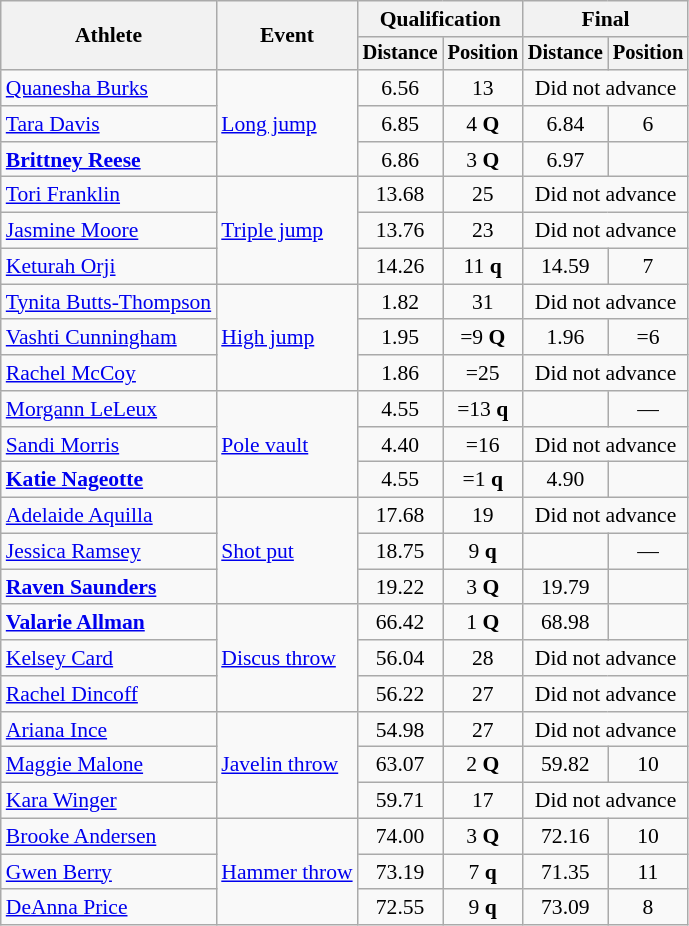<table class=wikitable style=font-size:90%;text-align:center>
<tr>
<th rowspan=2>Athlete</th>
<th rowspan=2>Event</th>
<th colspan=2>Qualification</th>
<th colspan=2>Final</th>
</tr>
<tr style=font-size:95%>
<th>Distance</th>
<th>Position</th>
<th>Distance</th>
<th>Position</th>
</tr>
<tr>
<td align=left><a href='#'>Quanesha Burks</a></td>
<td align=left rowspan=3><a href='#'>Long jump</a></td>
<td>6.56</td>
<td>13</td>
<td colspan=2>Did not advance</td>
</tr>
<tr>
<td align=left><a href='#'>Tara Davis</a></td>
<td>6.85</td>
<td>4 <strong>Q</strong></td>
<td>6.84</td>
<td>6</td>
</tr>
<tr>
<td align=left><strong><a href='#'>Brittney Reese</a></strong></td>
<td>6.86</td>
<td>3 <strong>Q</strong></td>
<td>6.97</td>
<td></td>
</tr>
<tr>
<td align=left><a href='#'>Tori Franklin</a></td>
<td align=left rowspan=3><a href='#'>Triple jump</a></td>
<td>13.68</td>
<td>25</td>
<td colspan=2>Did not advance</td>
</tr>
<tr>
<td align=left><a href='#'>Jasmine Moore</a></td>
<td>13.76</td>
<td>23</td>
<td colspan=2>Did not advance</td>
</tr>
<tr>
<td align=left><a href='#'>Keturah Orji</a></td>
<td>14.26</td>
<td>11 <strong>q</strong></td>
<td>14.59</td>
<td>7</td>
</tr>
<tr>
<td align=left><a href='#'>Tynita Butts-Thompson</a></td>
<td align=left rowspan=3><a href='#'>High jump</a></td>
<td>1.82</td>
<td>31</td>
<td colspan=2>Did not advance</td>
</tr>
<tr>
<td align=left><a href='#'>Vashti Cunningham</a></td>
<td>1.95</td>
<td>=9 <strong>Q</strong></td>
<td>1.96</td>
<td>=6</td>
</tr>
<tr>
<td align=left><a href='#'>Rachel McCoy</a></td>
<td>1.86</td>
<td>=25</td>
<td colspan=2>Did not advance</td>
</tr>
<tr>
<td align=left><a href='#'>Morgann LeLeux</a></td>
<td align=left rowspan=3><a href='#'>Pole vault</a></td>
<td>4.55</td>
<td>=13 <strong>q</strong></td>
<td></td>
<td>—</td>
</tr>
<tr>
<td align=left><a href='#'>Sandi Morris</a></td>
<td>4.40</td>
<td>=16</td>
<td colspan=2>Did not advance</td>
</tr>
<tr>
<td align=left><strong><a href='#'>Katie Nageotte</a></strong></td>
<td>4.55</td>
<td>=1 <strong>q</strong></td>
<td>4.90</td>
<td></td>
</tr>
<tr>
<td align=left><a href='#'>Adelaide Aquilla</a></td>
<td align=left rowspan=3><a href='#'>Shot put</a></td>
<td>17.68</td>
<td>19</td>
<td colspan=2>Did not advance</td>
</tr>
<tr>
<td align=left><a href='#'>Jessica Ramsey</a></td>
<td>18.75</td>
<td>9 <strong>q</strong></td>
<td></td>
<td>—</td>
</tr>
<tr>
<td align=left><strong><a href='#'>Raven Saunders</a></strong></td>
<td>19.22</td>
<td>3 <strong>Q</strong></td>
<td>19.79</td>
<td></td>
</tr>
<tr>
<td align=left><strong><a href='#'>Valarie Allman</a></strong></td>
<td align=left rowspan=3><a href='#'>Discus throw</a></td>
<td>66.42</td>
<td>1 <strong>Q</strong></td>
<td>68.98</td>
<td></td>
</tr>
<tr>
<td align=left><a href='#'>Kelsey Card</a></td>
<td>56.04</td>
<td>28</td>
<td colspan=2>Did not advance</td>
</tr>
<tr>
<td align=left><a href='#'>Rachel Dincoff</a></td>
<td>56.22</td>
<td>27</td>
<td colspan=2>Did not advance</td>
</tr>
<tr>
<td align=left><a href='#'>Ariana Ince</a></td>
<td rowspan=3 align=left><a href='#'>Javelin throw</a></td>
<td>54.98</td>
<td>27</td>
<td colspan=2>Did not advance</td>
</tr>
<tr>
<td align=left><a href='#'>Maggie Malone</a></td>
<td>63.07</td>
<td>2 <strong>Q</strong></td>
<td>59.82</td>
<td>10</td>
</tr>
<tr>
<td align=left><a href='#'>Kara Winger</a></td>
<td>59.71</td>
<td>17</td>
<td colspan=2>Did not advance</td>
</tr>
<tr>
<td align=left><a href='#'>Brooke Andersen</a></td>
<td align=left rowspan=3><a href='#'>Hammer throw</a></td>
<td>74.00</td>
<td>3 <strong>Q</strong></td>
<td>72.16</td>
<td>10</td>
</tr>
<tr>
<td align=left><a href='#'>Gwen Berry</a></td>
<td>73.19</td>
<td>7 <strong>q</strong></td>
<td>71.35</td>
<td>11</td>
</tr>
<tr>
<td align=left><a href='#'>DeAnna Price</a></td>
<td>72.55</td>
<td>9 <strong>q</strong></td>
<td>73.09</td>
<td>8</td>
</tr>
</table>
